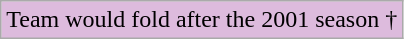<table class="wikitable">
<tr>
<td style="background-color: #DBD;">Team would fold after the 2001 season †</td>
</tr>
</table>
